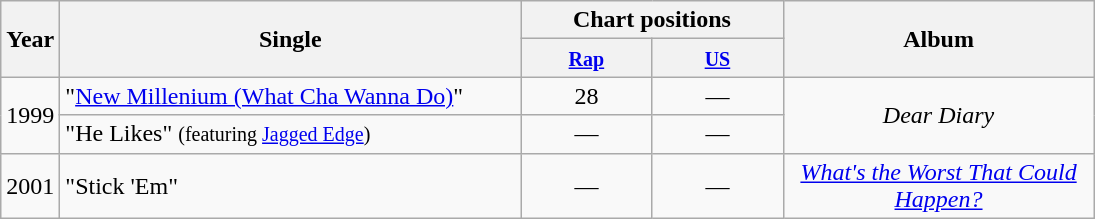<table class="wikitable">
<tr>
<th style="width:28px;" rowspan="2">Year</th>
<th style="width:300px;" rowspan="2">Single</th>
<th colspan="2">Chart positions</th>
<th style="width:200px;" rowspan="2">Album</th>
</tr>
<tr>
<th style="width:80px;"><small><a href='#'>Rap</a></small></th>
<th style="width:80px;"><small><a href='#'>US</a></small></th>
</tr>
<tr>
<td style="text-align:center;" rowspan="2">1999</td>
<td>"<a href='#'>New Millenium (What Cha Wanna Do)</a>"</td>
<td style="text-align:center;">28</td>
<td style="text-align:center;">—</td>
<td style="text-align:center;" rowspan="2"><em>Dear Diary</em></td>
</tr>
<tr>
<td>"He Likes" <small>(featuring <a href='#'>Jagged Edge</a>)</small></td>
<td style="text-align:center;">—</td>
<td style="text-align:center;">—</td>
</tr>
<tr>
<td>2001</td>
<td>"Stick 'Em"</td>
<td style="text-align:center;">—</td>
<td style="text-align:center;">—</td>
<td style="text-align:center;"><em><a href='#'>What's the Worst That Could Happen?</a></em></td>
</tr>
</table>
